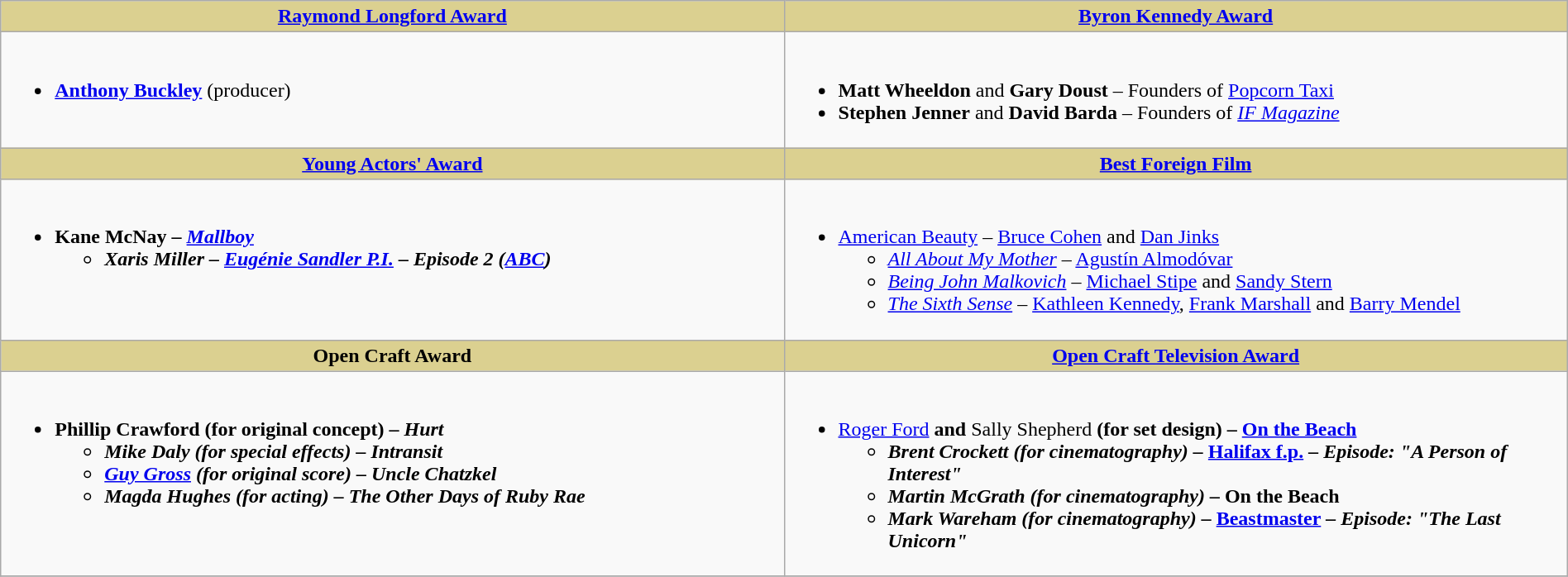<table class=wikitable style="width:100%">
<tr>
<th style="background:#DBD090;" ! width="50%"><a href='#'>Raymond Longford Award</a></th>
<th style="background:#DBD090;" ! width="50%"><a href='#'>Byron Kennedy Award</a></th>
</tr>
<tr>
<td valign="top"><br><ul><li><strong><a href='#'>Anthony Buckley</a></strong> (producer)</li></ul></td>
<td valign="top"><br><ul><li><strong>Matt Wheeldon</strong> and <strong>Gary Doust</strong> – Founders of <a href='#'>Popcorn Taxi</a></li><li><strong>Stephen Jenner</strong> and <strong>David Barda</strong> – Founders of <em><a href='#'>IF Magazine</a></em></li></ul></td>
</tr>
<tr>
<th style="background:#DBD090;" ! width="50%"><a href='#'>Young Actors' Award</a></th>
<th style="background:#DBD090;" ! width="50%"><a href='#'>Best Foreign Film</a></th>
</tr>
<tr>
<td valign="top"><br><ul><li><strong>Kane McNay – <em><a href='#'>Mallboy</a><strong><em><ul><li>Xaris Miller – </em><a href='#'>Eugénie Sandler P.I.</a><em> – Episode 2 (<a href='#'>ABC</a>)</li></ul></li></ul></td>
<td valign="top"><br><ul><li></em></strong><a href='#'>American Beauty</a></em> – <a href='#'>Bruce Cohen</a> and <a href='#'>Dan Jinks</a></strong><ul><li><em><a href='#'>All About My Mother</a></em> – <a href='#'>Agustín Almodóvar</a></li><li><em><a href='#'>Being John Malkovich</a></em> – <a href='#'>Michael Stipe</a> and <a href='#'>Sandy Stern</a></li><li><em><a href='#'>The Sixth Sense</a></em> – <a href='#'>Kathleen Kennedy</a>, <a href='#'>Frank Marshall</a> and <a href='#'>Barry Mendel</a></li></ul></li></ul></td>
</tr>
<tr>
<th style="background:#DBD090;" ! width="50%">Open Craft Award</th>
<th style="background:#DBD090;" ! width="50%"><a href='#'>Open Craft Television Award</a></th>
</tr>
<tr>
<td valign="top"><br><ul><li><strong>Phillip Crawford (for original concept) – <em>Hurt<strong><em><ul><li>Mike Daly (for special effects) – </em>Intransit<em></li><li><a href='#'>Guy Gross</a> (for original score) – </em>Uncle Chatzkel<em></li><li>Magda Hughes (for acting) – </em>The Other Days of Ruby Rae<em></li></ul></li></ul></td>
<td valign="top"><br><ul><li></strong><a href='#'>Roger Ford</a><strong> and </strong>Sally Shepherd<strong> (for set design) – </em><a href='#'>On the Beach</a><em><ul><li>Brent Crockett (for cinematography) – </em><a href='#'>Halifax f.p.</a><em> – Episode: "A Person of Interest"</li><li>Martin McGrath (for cinematography) – </em>On the Beach<em></li><li>Mark Wareham (for cinematography) – </em><a href='#'>Beastmaster</a><em> – Episode: "The Last Unicorn"</li></ul></li></ul></td>
</tr>
<tr>
</tr>
</table>
